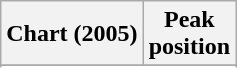<table class="wikitable sortable plainrowheaders" style="text-align:center">
<tr>
<th align="left">Chart (2005)</th>
<th align="left">Peak<br>position</th>
</tr>
<tr>
</tr>
<tr>
</tr>
</table>
